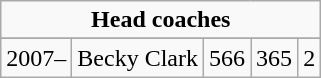<table class="wikitable">
<tr align="center">
<td align="center" Colspan="5"><strong>Head coaches</strong></td>
</tr>
<tr align="center">
</tr>
<tr align="center">
<td>2007–</td>
<td>Becky Clark</td>
<td>566</td>
<td>365</td>
<td>2</td>
</tr>
</table>
